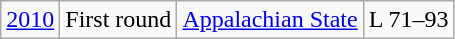<table class="wikitable">
<tr align="center">
<td><a href='#'>2010</a></td>
<td>First round</td>
<td><a href='#'>Appalachian State</a></td>
<td>L 71–93</td>
</tr>
</table>
